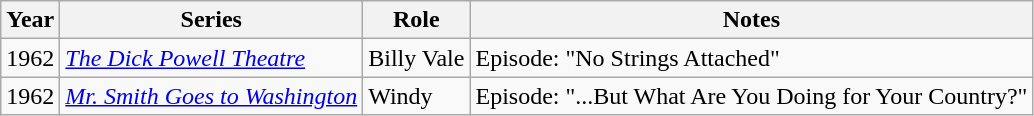<table class="wikitable">
<tr>
<th>Year</th>
<th>Series</th>
<th>Role</th>
<th>Notes</th>
</tr>
<tr>
<td>1962</td>
<td><em><a href='#'>The Dick Powell Theatre</a></em></td>
<td>Billy Vale</td>
<td>Episode: "No Strings Attached"</td>
</tr>
<tr>
<td>1962</td>
<td><em><a href='#'>Mr. Smith Goes to Washington</a></em></td>
<td>Windy</td>
<td>Episode: "...But What Are You Doing for Your Country?"</td>
</tr>
</table>
